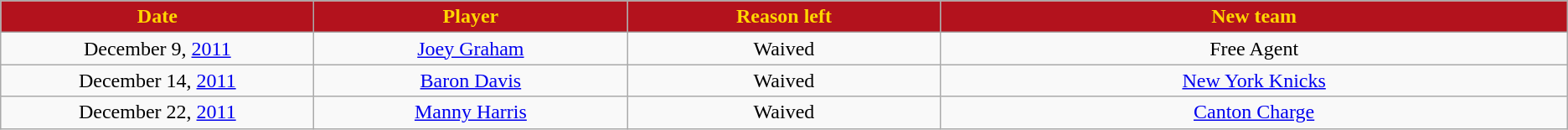<table class="wikitable sortable sortable">
<tr>
<th style="background:#B3121D; color:gold" width="10%">Date</th>
<th style="background:#B3121D; color:gold" width="10%">Player</th>
<th style="background:#B3121D; color:gold" width="10%">Reason left</th>
<th style="background:#B3121D; color:gold" width="20%">New team</th>
</tr>
<tr style="text-align: center">
<td>December 9, <a href='#'>2011</a></td>
<td><a href='#'>Joey Graham</a></td>
<td>Waived</td>
<td>Free Agent</td>
</tr>
<tr style="text-align: center">
<td>December 14, <a href='#'>2011</a></td>
<td><a href='#'>Baron Davis</a></td>
<td>Waived</td>
<td><a href='#'>New York Knicks</a></td>
</tr>
<tr style="text-align: center">
<td>December 22, <a href='#'>2011</a></td>
<td><a href='#'>Manny Harris</a></td>
<td>Waived</td>
<td><a href='#'>Canton Charge</a></td>
</tr>
</table>
